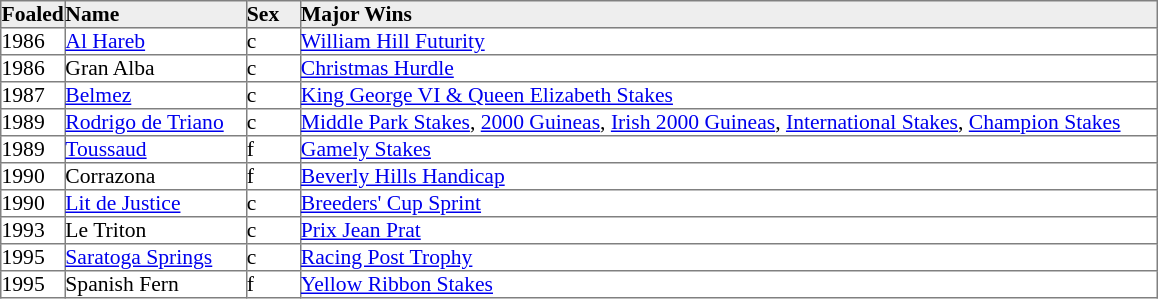<table border="1" cellpadding="0" style="border-collapse: collapse; font-size:90%">
<tr style="background:#eee;">
<td style="width:35px;"><strong>Foaled</strong></td>
<td style="width:120px;"><strong>Name</strong></td>
<td style="width:35px;"><strong>Sex</strong></td>
<td style="width:570px;"><strong>Major Wins</strong></td>
</tr>
<tr>
<td>1986</td>
<td><a href='#'>Al Hareb</a></td>
<td>c</td>
<td><a href='#'>William Hill Futurity</a></td>
</tr>
<tr>
<td>1986</td>
<td>Gran Alba</td>
<td>c</td>
<td><a href='#'>Christmas Hurdle</a></td>
</tr>
<tr>
<td>1987</td>
<td><a href='#'>Belmez</a></td>
<td>c</td>
<td><a href='#'>King George VI & Queen Elizabeth Stakes</a></td>
</tr>
<tr>
<td>1989</td>
<td><a href='#'>Rodrigo de Triano</a></td>
<td>c</td>
<td><a href='#'>Middle Park Stakes</a>, <a href='#'>2000 Guineas</a>, <a href='#'>Irish 2000 Guineas</a>, <a href='#'>International Stakes</a>, <a href='#'>Champion Stakes</a></td>
</tr>
<tr>
<td>1989</td>
<td><a href='#'>Toussaud</a></td>
<td>f</td>
<td><a href='#'>Gamely Stakes</a></td>
</tr>
<tr>
<td>1990</td>
<td>Corrazona</td>
<td>f</td>
<td><a href='#'>Beverly Hills Handicap</a></td>
</tr>
<tr>
<td>1990</td>
<td><a href='#'>Lit de Justice</a></td>
<td>c</td>
<td><a href='#'>Breeders' Cup Sprint</a></td>
</tr>
<tr>
<td>1993</td>
<td>Le Triton</td>
<td>c</td>
<td><a href='#'>Prix Jean Prat</a></td>
</tr>
<tr>
<td>1995</td>
<td><a href='#'>Saratoga Springs</a></td>
<td>c</td>
<td><a href='#'>Racing Post Trophy</a></td>
</tr>
<tr>
<td>1995</td>
<td>Spanish Fern</td>
<td>f</td>
<td><a href='#'>Yellow Ribbon Stakes</a></td>
</tr>
</table>
